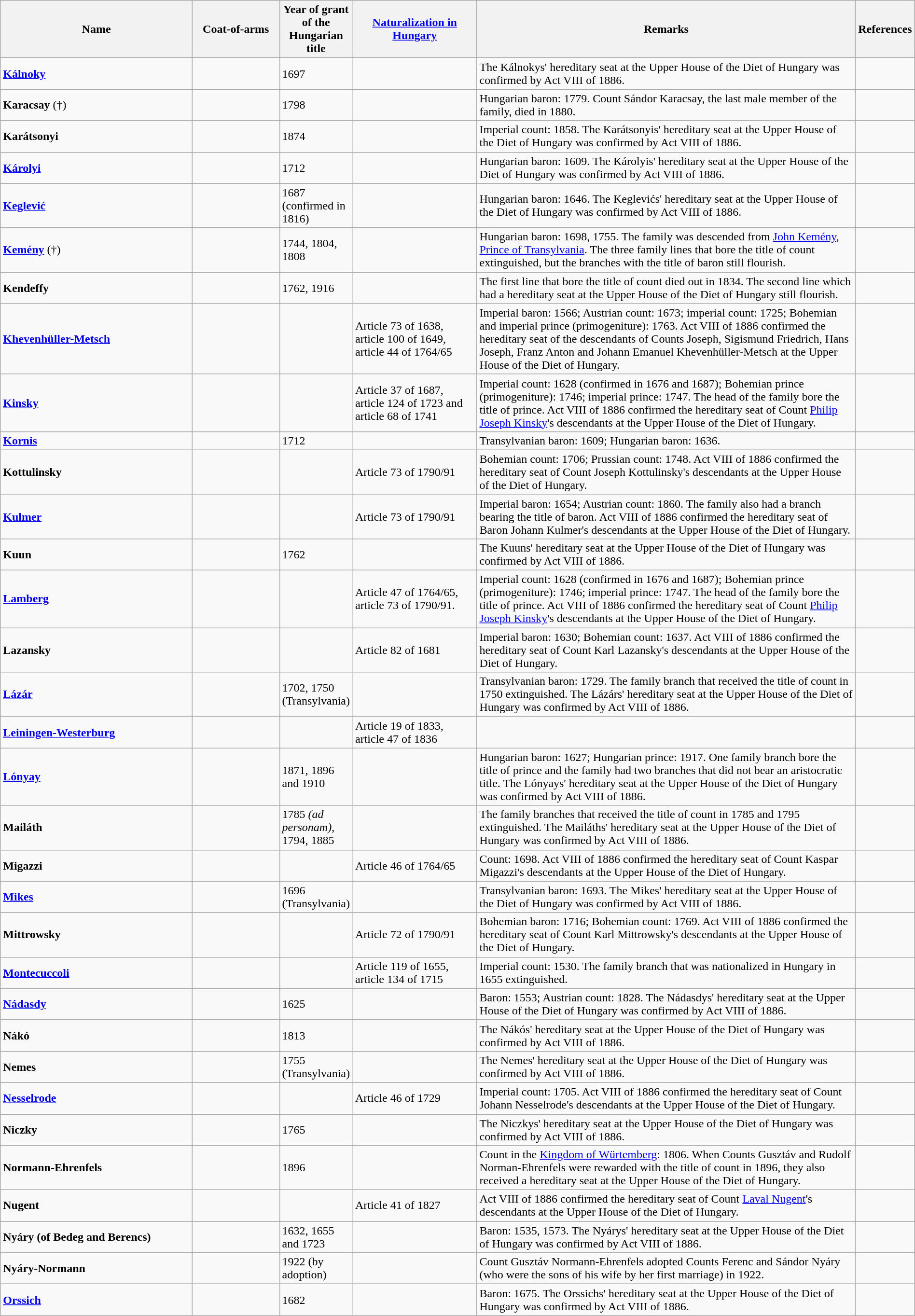<table class="wikitable sortable" style="width: 100%">
<tr>
<th scope="col" width="22%">Name</th>
<th scope="col" class="unsortable" width="10%">Coat-of-arms</th>
<th scope="col" width="5%">Year of grant of the Hungarian title</th>
<th scope="col" width="14%"><a href='#'>Naturalization in Hungary</a></th>
<th scope="col" class="unsortable" width="44%">Remarks</th>
<th scope="col" class="unsortable" width="5%">References</th>
</tr>
<tr>
<td><strong><a href='#'>Kálnoky</a></strong></td>
<td></td>
<td>1697</td>
<td></td>
<td>The Kálnokys' hereditary seat at the Upper House of the Diet of Hungary was confirmed by Act VIII of 1886.</td>
<td></td>
</tr>
<tr>
<td><strong>Karacsay</strong> (†)</td>
<td></td>
<td>1798</td>
<td></td>
<td>Hungarian baron: 1779. Count Sándor Karacsay, the last male member of the family, died in 1880.</td>
<td></td>
</tr>
<tr>
<td><strong>Karátsonyi</strong></td>
<td></td>
<td>1874</td>
<td></td>
<td>Imperial count: 1858. The Karátsonyis' hereditary seat at the Upper House of the Diet of Hungary was confirmed by Act VIII of 1886.</td>
<td></td>
</tr>
<tr>
<td><strong><a href='#'>Károlyi</a></strong></td>
<td></td>
<td>1712</td>
<td></td>
<td>Hungarian baron: 1609. The Károlyis' hereditary seat at the Upper House of the Diet of Hungary was confirmed by Act VIII of 1886.</td>
<td></td>
</tr>
<tr>
<td><strong><a href='#'>Keglević</a></strong></td>
<td></td>
<td>1687 (confirmed in 1816)</td>
<td></td>
<td>Hungarian baron: 1646. The Keglevićs' hereditary seat at the Upper House of the Diet of Hungary was confirmed by Act VIII of 1886.</td>
<td></td>
</tr>
<tr>
<td><strong><a href='#'>Kemény</a></strong> (†)</td>
<td></td>
<td>1744, 1804, 1808</td>
<td></td>
<td>Hungarian baron: 1698, 1755. The family was descended from <a href='#'>John Kemény</a>, <a href='#'>Prince of Transylvania</a>. The three family lines that bore the title of count extinguished, but the branches with the title of baron still flourish.</td>
<td></td>
</tr>
<tr>
<td><strong>Kendeffy</strong></td>
<td></td>
<td>1762, 1916</td>
<td></td>
<td>The first line that bore the title of count died out in 1834. The second line which had a hereditary seat at the Upper House of the Diet of Hungary still flourish.</td>
<td></td>
</tr>
<tr>
<td><strong><a href='#'>Khevenhüller-Metsch</a></strong></td>
<td></td>
<td></td>
<td>Article 73 of 1638, article 100 of 1649, article 44 of 1764/65</td>
<td>Imperial baron: 1566; Austrian count: 1673; imperial count: 1725; Bohemian and imperial prince (primogeniture): 1763. Act VIII of 1886 confirmed the hereditary seat of the descendants of Counts Joseph, Sigismund Friedrich, Hans Joseph, Franz Anton and Johann Emanuel Khevenhüller-Metsch at the Upper House of the Diet of Hungary.</td>
<td></td>
</tr>
<tr>
<td><strong><a href='#'>Kinsky</a></strong></td>
<td></td>
<td></td>
<td>Article 37 of 1687, article 124 of 1723 and article 68 of 1741</td>
<td>Imperial count: 1628 (confirmed in 1676 and 1687); Bohemian prince (primogeniture): 1746; imperial prince: 1747. The head of the family bore the title of prince. Act VIII of 1886 confirmed the hereditary seat of Count <a href='#'>Philip Joseph Kinsky</a>'s descendants at the Upper House of the Diet of Hungary.</td>
<td></td>
</tr>
<tr>
<td><strong><a href='#'>Kornis</a></strong></td>
<td></td>
<td>1712</td>
<td></td>
<td>Transylvanian baron: 1609; Hungarian baron: 1636.</td>
<td></td>
</tr>
<tr>
<td><strong>Kottulinsky</strong></td>
<td></td>
<td></td>
<td>Article 73 of 1790/91</td>
<td>Bohemian count: 1706; Prussian count: 1748. Act VIII of 1886 confirmed the hereditary seat of Count Joseph Kottulinsky's descendants at the Upper House of the Diet of Hungary.</td>
<td></td>
</tr>
<tr>
<td><strong><a href='#'>Kulmer</a></strong></td>
<td></td>
<td></td>
<td>Article 73 of 1790/91</td>
<td>Imperial baron: 1654; Austrian count: 1860. The family also had a branch bearing the title of baron. Act VIII of 1886 confirmed the hereditary seat of Baron Johann Kulmer's descendants at the Upper House of the Diet of Hungary.</td>
<td></td>
</tr>
<tr>
<td><strong>Kuun</strong></td>
<td></td>
<td>1762</td>
<td></td>
<td>The Kuuns' hereditary seat at the Upper House of the Diet of Hungary was confirmed by Act VIII of 1886.</td>
<td></td>
</tr>
<tr>
<td><strong><a href='#'>Lamberg</a></strong></td>
<td></td>
<td></td>
<td>Article 47 of 1764/65, article 73 of 1790/91.</td>
<td>Imperial count: 1628 (confirmed in 1676 and 1687); Bohemian prince (primogeniture): 1746; imperial prince: 1747. The head of the family bore the title of prince. Act VIII of 1886 confirmed the hereditary seat of Count <a href='#'>Philip Joseph Kinsky</a>'s descendants at the Upper House of the Diet of Hungary.</td>
<td></td>
</tr>
<tr>
<td><strong>Lazansky</strong></td>
<td></td>
<td></td>
<td>Article 82 of 1681</td>
<td>Imperial baron: 1630; Bohemian count: 1637. Act VIII of 1886 confirmed the hereditary seat of Count Karl Lazansky's descendants at the Upper House of the Diet of Hungary.</td>
<td></td>
</tr>
<tr>
<td><strong><a href='#'>Lázár</a></strong></td>
<td></td>
<td>1702, 1750 (Transylvania)</td>
<td></td>
<td>Transylvanian baron: 1729. The family branch that received the title of count in 1750 extinguished. The Lázárs' hereditary seat at the Upper House of the Diet of Hungary was confirmed by Act VIII of 1886.</td>
<td></td>
</tr>
<tr>
<td><strong><a href='#'>Leiningen-Westerburg</a></strong></td>
<td></td>
<td></td>
<td>Article 19 of 1833, article 47 of 1836</td>
<td></td>
<td></td>
</tr>
<tr>
<td><strong><a href='#'>Lónyay</a></strong></td>
<td></td>
<td>1871, 1896 and 1910</td>
<td></td>
<td>Hungarian baron: 1627; Hungarian prince: 1917. One family branch bore the title of prince and the family had two branches that did not bear an aristocratic title. The Lónyays' hereditary seat at the Upper House of the Diet of Hungary was confirmed by Act VIII of 1886.</td>
<td></td>
</tr>
<tr>
<td><strong>Mailáth</strong></td>
<td></td>
<td>1785 <em>(ad personam)</em>, 1794, 1885</td>
<td></td>
<td>The family branches that received the title of count in 1785 and 1795 extinguished. The Mailáths' hereditary seat at the Upper House of the Diet of Hungary was confirmed by Act VIII of 1886.</td>
<td></td>
</tr>
<tr>
<td><strong>Migazzi</strong></td>
<td></td>
<td></td>
<td>Article 46 of 1764/65</td>
<td>Count: 1698. Act VIII of 1886 confirmed the hereditary seat of Count Kaspar Migazzi's descendants at the Upper House of the Diet of Hungary.</td>
<td></td>
</tr>
<tr>
<td><strong><a href='#'>Mikes</a></strong></td>
<td></td>
<td>1696 (Transylvania)</td>
<td></td>
<td>Transylvanian baron: 1693. The Mikes' hereditary seat at the Upper House of the Diet of Hungary was confirmed by Act VIII of 1886.</td>
<td></td>
</tr>
<tr>
<td><strong>Mittrowsky</strong></td>
<td></td>
<td></td>
<td>Article 72 of 1790/91</td>
<td>Bohemian baron: 1716; Bohemian count: 1769. Act VIII of 1886 confirmed the hereditary seat of Count Karl Mittrowsky's descendants at the Upper House of the Diet of Hungary.</td>
<td></td>
</tr>
<tr>
<td><strong><a href='#'>Montecuccoli</a></strong></td>
<td></td>
<td></td>
<td>Article 119 of 1655, article 134 of 1715</td>
<td>Imperial count: 1530. The family branch that was nationalized in Hungary in 1655 extinguished.</td>
<td></td>
</tr>
<tr>
<td><strong><a href='#'>Nádasdy</a></strong></td>
<td></td>
<td>1625</td>
<td></td>
<td>Baron: 1553; Austrian count: 1828. The Nádasdys' hereditary seat at the Upper House of the Diet of Hungary was confirmed by Act VIII of 1886.</td>
<td></td>
</tr>
<tr>
<td><strong>Nákó</strong></td>
<td></td>
<td>1813</td>
<td></td>
<td>The Nákós' hereditary seat at the Upper House of the Diet of Hungary was confirmed by Act VIII of 1886.</td>
<td></td>
</tr>
<tr>
<td><strong>Nemes</strong></td>
<td></td>
<td>1755 (Transylvania)</td>
<td></td>
<td>The Nemes' hereditary seat at the Upper House of the Diet of Hungary was confirmed by Act VIII of 1886.</td>
<td></td>
</tr>
<tr>
<td><strong><a href='#'>Nesselrode</a></strong></td>
<td></td>
<td></td>
<td>Article 46 of 1729</td>
<td>Imperial count: 1705. Act VIII of 1886 confirmed the hereditary seat of Count Johann Nesselrode's descendants at the Upper House of the Diet of Hungary.</td>
<td></td>
</tr>
<tr>
<td><strong>Niczky</strong></td>
<td></td>
<td>1765</td>
<td></td>
<td>The Niczkys' hereditary seat at the Upper House of the Diet of Hungary was confirmed by Act VIII of 1886.</td>
<td></td>
</tr>
<tr>
<td><strong>Normann-Ehrenfels</strong></td>
<td></td>
<td>1896</td>
<td></td>
<td>Count in the <a href='#'>Kingdom of Würtemberg</a>: 1806. When Counts Gusztáv and Rudolf Norman-Ehrenfels were rewarded with the title of count in 1896, they also received a hereditary seat at the Upper House of the Diet of Hungary.</td>
<td></td>
</tr>
<tr>
<td><strong>Nugent</strong></td>
<td></td>
<td></td>
<td>Article 41 of 1827</td>
<td>Act VIII of 1886 confirmed the hereditary seat of Count <a href='#'>Laval Nugent</a>'s descendants at the Upper House of the Diet of Hungary.</td>
<td></td>
</tr>
<tr>
<td><strong>Nyáry (of Bedeg and Berencs)</strong></td>
<td></td>
<td>1632, 1655 and 1723</td>
<td></td>
<td>Baron: 1535, 1573. The Nyárys' hereditary seat at the Upper House of the Diet of Hungary was confirmed by Act VIII of 1886.</td>
<td></td>
</tr>
<tr>
<td><strong>Nyáry-Normann</strong></td>
<td></td>
<td>1922 (by adoption)</td>
<td></td>
<td>Count Gusztáv Normann-Ehrenfels adopted Counts Ferenc and Sándor Nyáry (who were the sons of his wife by her first marriage) in 1922.</td>
<td></td>
</tr>
<tr>
<td><strong><a href='#'>Orssich</a></strong></td>
<td></td>
<td>1682</td>
<td></td>
<td>Baron: 1675. The Orssichs' hereditary seat at the Upper House of the Diet of Hungary was confirmed by Act VIII of 1886.</td>
<td></td>
</tr>
</table>
